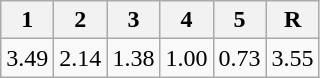<table class=wikitable>
<tr>
<th>1</th>
<th>2</th>
<th>3</th>
<th>4</th>
<th>5</th>
<th>R</th>
</tr>
<tr>
<td>3.49</td>
<td>2.14</td>
<td>1.38</td>
<td>1.00</td>
<td>0.73</td>
<td>3.55</td>
</tr>
</table>
